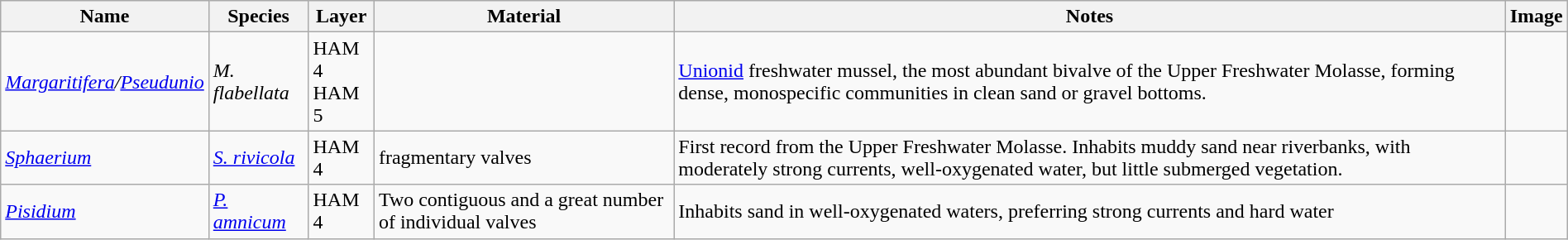<table class="wikitable" width="100%" align="center">
<tr>
<th>Name</th>
<th>Species</th>
<th>Layer</th>
<th>Material</th>
<th>Notes</th>
<th>Image</th>
</tr>
<tr>
<td><em><a href='#'>Margaritifera</a>/<a href='#'>Pseudunio</a></em></td>
<td><em>M. flabellata</em></td>
<td>HAM 4<br>HAM 5</td>
<td></td>
<td><a href='#'>Unionid</a> freshwater mussel, the most abundant bivalve of the Upper Freshwater Molasse, forming dense, monospecific communities in clean sand or gravel bottoms.</td>
<td></td>
</tr>
<tr>
<td><em><a href='#'>Sphaerium</a></em></td>
<td><em><a href='#'>S. rivicola</a></em></td>
<td>HAM 4</td>
<td>fragmentary valves</td>
<td>First record from the Upper Freshwater Molasse. Inhabits muddy sand near riverbanks, with moderately strong currents, well-oxygenated water, but little submerged vegetation.</td>
<td></td>
</tr>
<tr>
<td><em><a href='#'>Pisidium</a></em></td>
<td><em><a href='#'>P. amnicum</a></em></td>
<td>HAM 4</td>
<td>Two contiguous and a great number of individual valves</td>
<td>Inhabits sand in well-oxygenated waters, preferring strong currents and hard water</td>
<td></td>
</tr>
</table>
